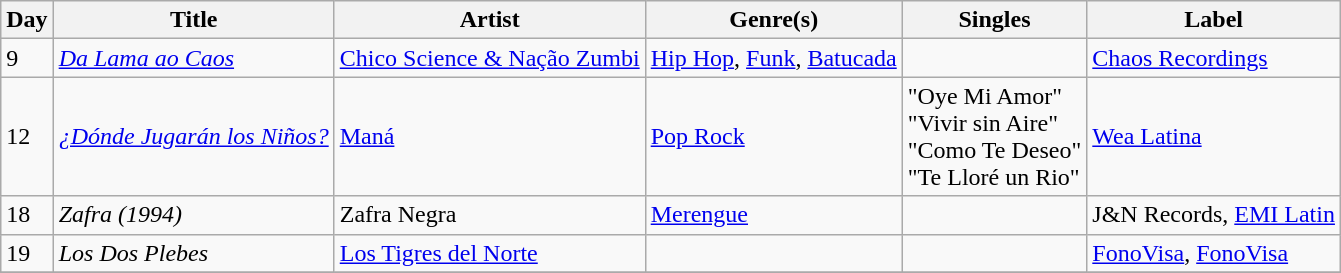<table class="wikitable sortable" style="text-align: left;">
<tr>
<th>Day</th>
<th>Title</th>
<th>Artist</th>
<th>Genre(s)</th>
<th>Singles</th>
<th>Label</th>
</tr>
<tr>
<td>9</td>
<td><em><a href='#'>Da Lama ao Caos</a></em></td>
<td><a href='#'>Chico Science & Nação Zumbi</a></td>
<td><a href='#'>Hip Hop</a>, <a href='#'>Funk</a>, <a href='#'>Batucada</a></td>
<td></td>
<td><a href='#'>Chaos Recordings</a></td>
</tr>
<tr>
<td>12</td>
<td><em><a href='#'>¿Dónde Jugarán los Niños?</a></em></td>
<td><a href='#'>Maná</a></td>
<td><a href='#'>Pop Rock</a></td>
<td>"Oye Mi Amor"<br>"Vivir sin Aire"<br>"Como Te Deseo"<br>"Te Lloré un Rio"</td>
<td><a href='#'>Wea Latina</a></td>
</tr>
<tr>
<td>18</td>
<td><em>Zafra (1994)</em></td>
<td>Zafra Negra</td>
<td><a href='#'>Merengue</a></td>
<td></td>
<td>J&N Records, <a href='#'>EMI Latin</a></td>
</tr>
<tr>
<td>19</td>
<td><em>Los Dos Plebes</em></td>
<td><a href='#'>Los Tigres del Norte</a></td>
<td></td>
<td></td>
<td><a href='#'>FonoVisa</a>, <a href='#'>FonoVisa</a></td>
</tr>
<tr>
</tr>
</table>
